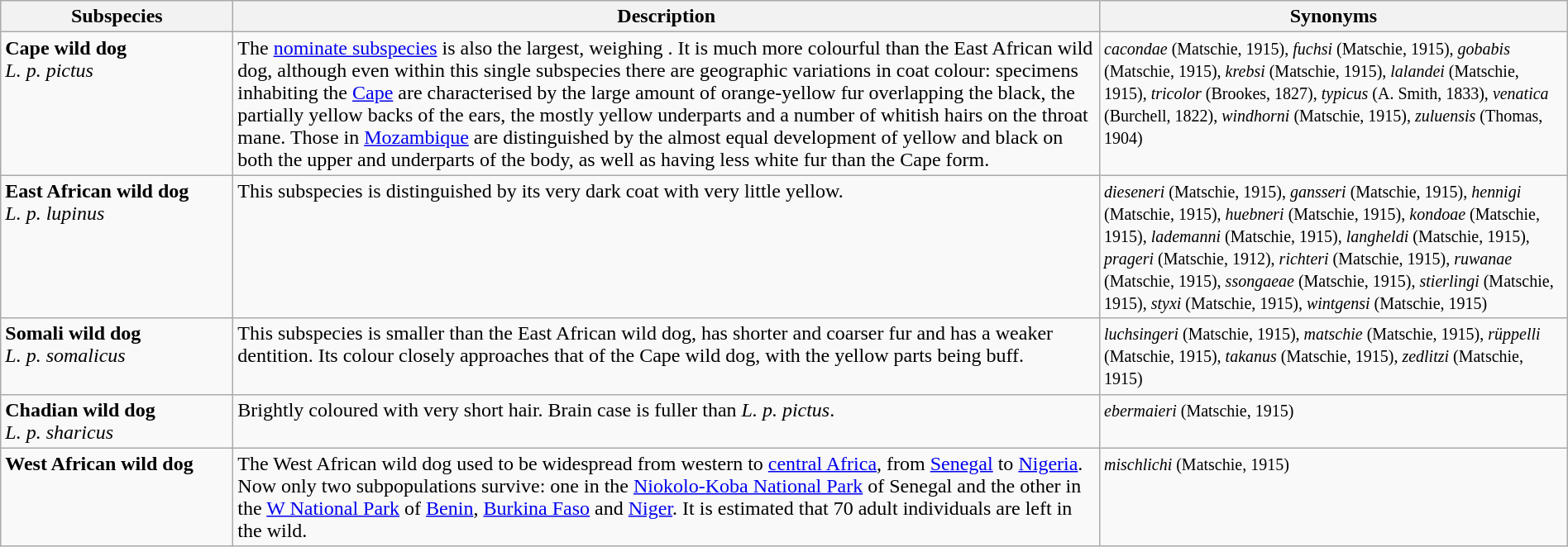<table class="wikitable collapsed" style="width:100%;">
<tr>
<th>Subspecies</th>
<th>Description</th>
<th>Synonyms</th>
</tr>
<tr style="vertical-align:top;">
<td style="width:180px;"><strong>Cape wild dog</strong><br> <em>L. p. pictus</em> </td>
<td>The <a href='#'>nominate subspecies</a> is also the largest, weighing . It is much more colourful than the East African wild dog, although even within this single subspecies there are geographic variations in coat colour: specimens inhabiting the <a href='#'>Cape</a> are characterised by the large amount of orange-yellow fur overlapping the black, the partially yellow backs of the ears, the mostly yellow underparts and a number of whitish hairs on the throat mane. Those in <a href='#'>Mozambique</a> are distinguished by the almost equal development of yellow and black on both the upper and underparts of the body, as well as having less white fur than the Cape form.</td>
<td><small><em>cacondae</em> (Matschie, 1915), <em>fuchsi</em> (Matschie, 1915), <em>gobabis</em> (Matschie, 1915), <em>krebsi</em> (Matschie, 1915), <em>lalandei</em> (Matschie, 1915), <em>tricolor</em> (Brookes, 1827), <em>typicus</em> (A. Smith, 1833), <em>venatica</em> (Burchell, 1822), <em>windhorni</em> (Matschie, 1915), <em>zuluensis</em> (Thomas, 1904)</small></td>
</tr>
<tr style="vertical-align: top;">
<td><strong>East African wild dog</strong><br> <em>L. p. lupinus</em> </td>
<td>This subspecies is distinguished by its very dark coat with very little yellow.</td>
<td><small><em>dieseneri</em> (Matschie, 1915), <em>gansseri</em> (Matschie, 1915), <em>hennigi</em> (Matschie, 1915), <em>huebneri</em> (Matschie, 1915), <em>kondoae</em> (Matschie, 1915), <em>lademanni</em> (Matschie, 1915), <em>langheldi</em> (Matschie, 1915), <em>prageri</em> (Matschie, 1912), <em>richteri</em> (Matschie, 1915), <em>ruwanae</em> (Matschie, 1915), <em>ssongaeae</em> (Matschie, 1915), <em>stierlingi</em> (Matschie, 1915), <em>styxi</em> (Matschie, 1915), <em>wintgensi</em> (Matschie, 1915)</small></td>
</tr>
<tr style="vertical-align: top;">
<td><strong>Somali wild dog</strong><br> <em>L. p. somalicus</em> </td>
<td>This subspecies is smaller than the East African wild dog, has shorter and coarser fur and has a weaker dentition. Its colour closely approaches that of the Cape wild dog, with the yellow parts being buff.</td>
<td><small><em>luchsingeri</em> (Matschie, 1915), <em>matschie</em> (Matschie, 1915), <em>rüppelli</em> (Matschie, 1915), <em>takanus</em> (Matschie, 1915), <em>zedlitzi</em> (Matschie, 1915)</small></td>
</tr>
<tr style="vertical-align: top;">
<td><strong>Chadian wild dog</strong><br> <em>L. p. sharicus</em> </td>
<td>Brightly coloured with very short  hair. Brain case is fuller than <em>L. p. pictus</em>.</td>
<td><small><em>ebermaieri</em> (Matschie, 1915)</small></td>
</tr>
<tr style="vertical-align: top;">
<td><strong>West African wild dog</strong><br> </td>
<td>The West African wild dog used to be widespread from western to <a href='#'>central Africa</a>, from <a href='#'>Senegal</a> to <a href='#'>Nigeria</a>. Now only two subpopulations survive: one in the <a href='#'>Niokolo-Koba National Park</a> of Senegal and the other in the <a href='#'>W National Park</a> of <a href='#'>Benin</a>, <a href='#'>Burkina Faso</a> and <a href='#'>Niger</a>. It is estimated that 70 adult individuals are left in the wild.</td>
<td><small><em>mischlichi</em> (Matschie, 1915)</small></td>
</tr>
</table>
